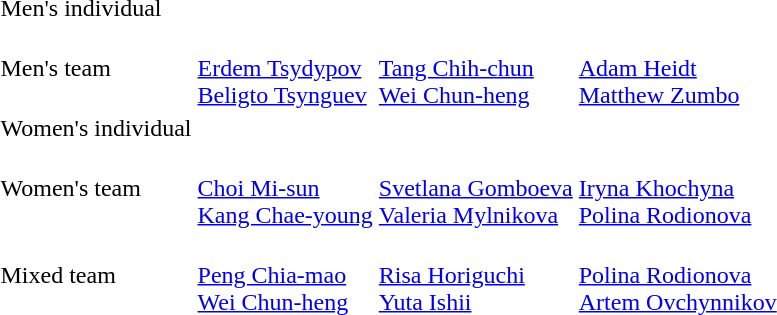<table>
<tr>
<td>Men's individual<br></td>
<td></td>
<td></td>
<td></td>
</tr>
<tr>
<td>Men's team<br></td>
<td><br><a href='#'>Erdem Tsydypov</a><br><a href='#'>Beligto Tsynguev</a></td>
<td><br><a href='#'>Tang Chih-chun</a><br><a href='#'>Wei Chun-heng</a></td>
<td><br><a href='#'>Adam Heidt</a><br><a href='#'>Matthew Zumbo</a></td>
</tr>
<tr>
<td>Women's individual<br></td>
<td></td>
<td></td>
<td></td>
</tr>
<tr>
<td>Women's team<br></td>
<td><br><a href='#'>Choi Mi-sun</a><br><a href='#'>Kang Chae-young</a></td>
<td><br><a href='#'>Svetlana Gomboeva</a><br><a href='#'>Valeria Mylnikova</a></td>
<td><br><a href='#'>Iryna Khochyna</a><br><a href='#'>Polina Rodionova</a></td>
</tr>
<tr>
<td>Mixed team<br></td>
<td><br><a href='#'>Peng Chia-mao</a><br><a href='#'>Wei Chun-heng</a></td>
<td><br><a href='#'>Risa Horiguchi</a><br><a href='#'>Yuta Ishii</a></td>
<td><br><a href='#'>Polina Rodionova</a><br><a href='#'>Artem Ovchynnikov</a></td>
</tr>
</table>
